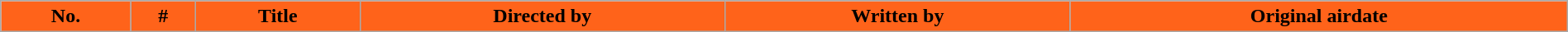<table class="wikitable plainrowheaders"  style="width:100%; background:#fff;">
<tr>
<th style="background:#FF631A;">No.</th>
<th style="background:#FF631A;">#</th>
<th style="background:#FF631A;">Title</th>
<th style="background:#FF631A;">Directed by</th>
<th style="background:#FF631A;">Written by</th>
<th style="background:#FF631A;">Original airdate<br>






</th>
</tr>
</table>
